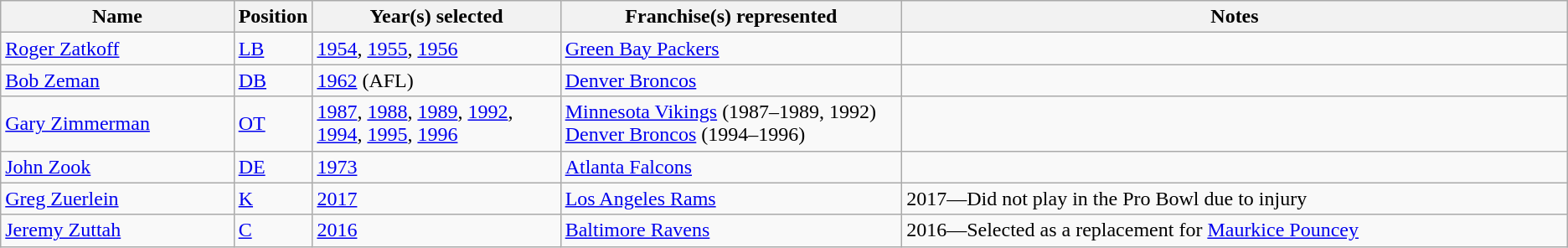<table class="wikitable">
<tr>
<th bgcolor="#DDDDFF" width="15%">Name</th>
<th bgcolor="#DDDDFF" width="4%">Position</th>
<th bgcolor="#DDDDFF" width="16%">Year(s) selected</th>
<th bgcolor="#DDDDFF" width="22%">Franchise(s) represented</th>
<th bgcolor="#DDDDFF" width="43%">Notes</th>
</tr>
<tr>
<td><a href='#'>Roger Zatkoff</a></td>
<td><a href='#'>LB</a></td>
<td><a href='#'>1954</a>, <a href='#'>1955</a>, <a href='#'>1956</a></td>
<td><a href='#'>Green Bay Packers</a></td>
<td></td>
</tr>
<tr>
<td><a href='#'>Bob Zeman</a></td>
<td><a href='#'>DB</a></td>
<td><a href='#'>1962</a> (AFL)</td>
<td><a href='#'>Denver Broncos</a></td>
<td></td>
</tr>
<tr>
<td><a href='#'>Gary Zimmerman</a></td>
<td><a href='#'>OT</a></td>
<td><a href='#'>1987</a>, <a href='#'>1988</a>, <a href='#'>1989</a>, <a href='#'>1992</a>, <a href='#'>1994</a>, <a href='#'>1995</a>, <a href='#'>1996</a></td>
<td><a href='#'>Minnesota Vikings</a> (1987–1989, 1992) <br><a href='#'>Denver Broncos</a> (1994–1996)</td>
<td></td>
</tr>
<tr>
<td><a href='#'>John Zook</a></td>
<td><a href='#'>DE</a></td>
<td><a href='#'>1973</a></td>
<td><a href='#'>Atlanta Falcons</a></td>
<td></td>
</tr>
<tr>
<td><a href='#'>Greg Zuerlein</a></td>
<td><a href='#'>K</a></td>
<td><a href='#'>2017</a></td>
<td><a href='#'>Los Angeles Rams</a></td>
<td>2017—Did not play in the Pro Bowl due to injury</td>
</tr>
<tr>
<td><a href='#'>Jeremy Zuttah</a></td>
<td><a href='#'>C</a></td>
<td><a href='#'>2016</a></td>
<td><a href='#'>Baltimore Ravens</a></td>
<td>2016—Selected as a replacement for <a href='#'>Maurkice Pouncey</a></td>
</tr>
</table>
